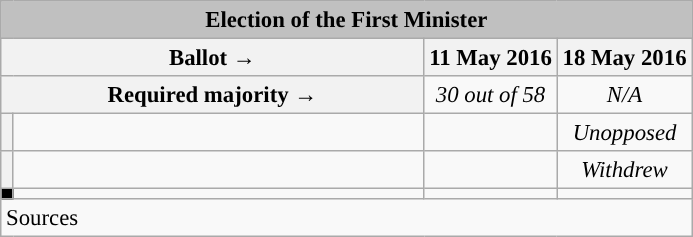<table class="wikitable" style="text-align:center; font-size:95%">
<tr bgcolor="#E9E9E9">
<td colspan="4" align="center" bgcolor="#C0C0C0"><strong>Election of the First Minister</strong></td>
</tr>
<tr>
<th colspan="2" width="275px">Ballot →</th>
<th colspan="1">11 May 2016</th>
<th colspan ="1">18 May 2016</th>
</tr>
<tr>
<th colspan="2">Required majority →</th>
<td colspan="1"><em>30 out of 58</em> </td>
<td colspan="1"><em>N/A</em> </td>
</tr>
<tr>
<th width="1px" style="background:"></th>
<td align="left"></td>
<td></td>
<td><em>Unopposed</em></td>
</tr>
<tr>
<th style="background:"></th>
<td align="left"></td>
<td></td>
<td><em>Withdrew</em></td>
</tr>
<tr>
<th style="background:black;"></th>
<td align="left"></td>
<td></td>
<td></td>
</tr>
<tr>
<td align="left" colspan="6">Sources</td>
</tr>
</table>
